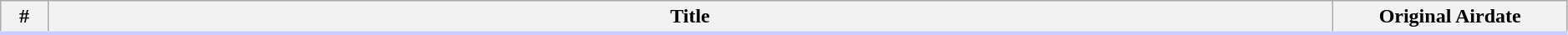<table class="wikitable" width="99%">
<tr style="border-bottom:3px solid #CCF">
<th width="3%">#</th>
<th>Title</th>
<th width="15%">Original Airdate<br>












































</th>
</tr>
</table>
